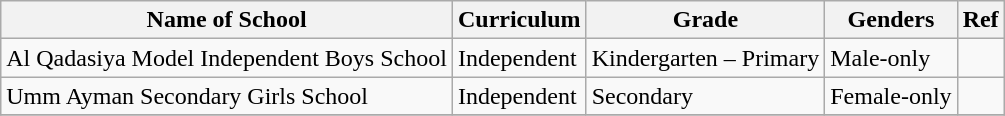<table class="wikitable">
<tr>
<th>Name of School</th>
<th>Curriculum</th>
<th>Grade</th>
<th>Genders</th>
<th>Ref</th>
</tr>
<tr>
<td>Al Qadasiya Model Independent Boys School</td>
<td>Independent</td>
<td>Kindergarten – Primary</td>
<td>Male-only</td>
<td></td>
</tr>
<tr>
<td>Umm Ayman Secondary Girls School</td>
<td>Independent</td>
<td>Secondary</td>
<td>Female-only</td>
<td></td>
</tr>
<tr>
</tr>
</table>
